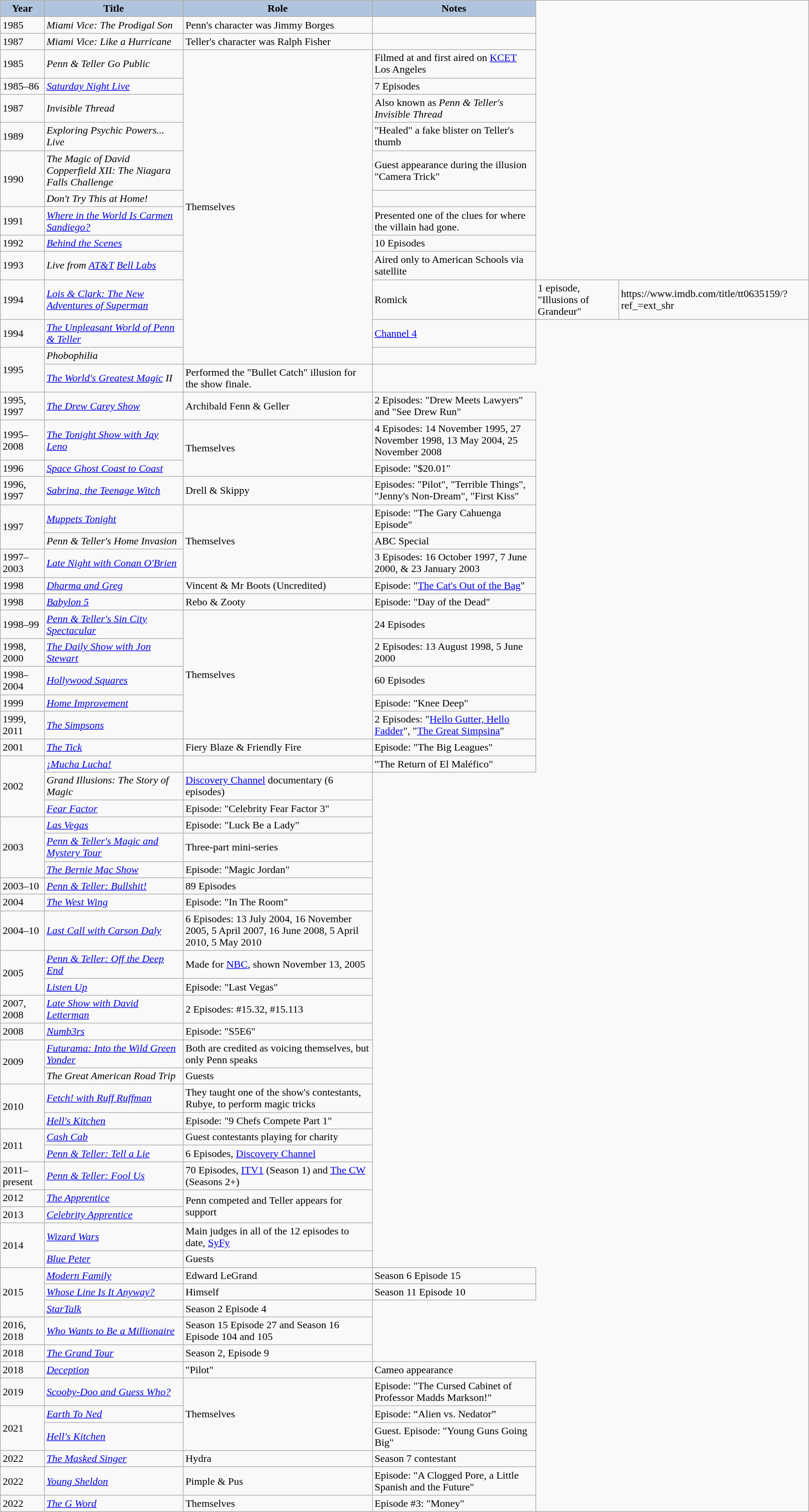<table class="wikitable">
<tr>
<th style="background:#b0c4de;">Year</th>
<th style="background:#b0c4de;">Title</th>
<th style="background:#b0c4de;">Role</th>
<th style="background:#b0c4de;">Notes</th>
</tr>
<tr>
<td>1985</td>
<td><em>Miami Vice: The Prodigal Son</em></td>
<td>Penn's character was Jimmy Borges</td>
<td></td>
</tr>
<tr>
<td>1987</td>
<td><em>Miami Vice: Like a Hurricane</em></td>
<td>Teller's character was Ralph Fisher</td>
<td></td>
</tr>
<tr>
<td>1985</td>
<td><em>Penn & Teller Go Public</em></td>
<td rowspan=12>Themselves</td>
<td>Filmed at and first aired on <a href='#'>KCET</a> Los Angeles</td>
</tr>
<tr>
<td>1985–86</td>
<td><em><a href='#'>Saturday Night Live</a></em></td>
<td>7 Episodes</td>
</tr>
<tr>
<td>1987</td>
<td><em>Invisible Thread</em></td>
<td>Also known as <em>Penn & Teller's Invisible Thread</em></td>
</tr>
<tr>
<td>1989</td>
<td><em>Exploring Psychic Powers... Live</em></td>
<td>"Healed" a fake blister on Teller's thumb</td>
</tr>
<tr>
<td rowspan=2>1990</td>
<td><em>The Magic of David Copperfield XII: The Niagara Falls Challenge</em></td>
<td>Guest appearance during the illusion "Camera Trick"</td>
</tr>
<tr>
<td><em>Don't Try This at Home!</em></td>
<td></td>
</tr>
<tr>
<td>1991</td>
<td><em><a href='#'>Where in the World Is Carmen Sandiego?</a></em></td>
<td>Presented one of the clues for where the villain had gone.</td>
</tr>
<tr>
<td>1992</td>
<td><em><a href='#'>Behind the Scenes</a></em></td>
<td>10 Episodes</td>
</tr>
<tr>
<td>1993</td>
<td><em>Live from <a href='#'>AT&T</a> <a href='#'>Bell Labs</a></em></td>
<td>Aired only to American Schools via satellite</td>
</tr>
<tr>
<td>1994</td>
<td><em><a href='#'>Lois & Clark: The New Adventures of Superman</a></em></td>
<td>Romick</td>
<td>1 episode, "Illusions of Grandeur"</td>
<td>https://www.imdb.com/title/tt0635159/?ref_=ext_shr</td>
</tr>
<tr>
<td>1994</td>
<td><em><a href='#'>The Unpleasant World of Penn & Teller</a></em></td>
<td><a href='#'>Channel 4</a></td>
</tr>
<tr>
<td rowspan=2>1995</td>
<td><em>Phobophilia</em></td>
<td></td>
</tr>
<tr>
<td><em><a href='#'>The World's Greatest Magic</a> II</em></td>
<td>Performed the "Bullet Catch" illusion for the show finale.</td>
</tr>
<tr>
<td>1995, 1997</td>
<td><em><a href='#'>The Drew Carey Show</a></em></td>
<td>Archibald Fenn & Geller</td>
<td>2 Episodes: "Drew Meets Lawyers" and "See Drew Run"</td>
</tr>
<tr>
<td>1995–2008</td>
<td><em><a href='#'>The Tonight Show with Jay Leno</a></em></td>
<td rowspan=2>Themselves</td>
<td>4 Episodes: 14 November 1995, 27 November 1998, 13 May 2004, 25 November 2008</td>
</tr>
<tr>
<td>1996</td>
<td><em><a href='#'>Space Ghost Coast to Coast</a></em></td>
<td>Episode: "$20.01"</td>
</tr>
<tr>
<td>1996, 1997</td>
<td><em><a href='#'>Sabrina, the Teenage Witch</a></em></td>
<td>Drell & Skippy</td>
<td>Episodes: "Pilot", "Terrible Things", "Jenny's Non-Dream", "First Kiss"</td>
</tr>
<tr>
<td rowspan=2>1997</td>
<td><em><a href='#'>Muppets Tonight</a></em></td>
<td rowspan= 3>Themselves</td>
<td>Episode: "The Gary Cahuenga Episode"</td>
</tr>
<tr>
<td><em>Penn & Teller's Home Invasion</em></td>
<td>ABC Special</td>
</tr>
<tr>
<td>1997–2003</td>
<td><em><a href='#'>Late Night with Conan O'Brien</a></em></td>
<td>3 Episodes: 16 October 1997, 7 June 2000, & 23 January 2003</td>
</tr>
<tr>
<td>1998</td>
<td><em><a href='#'>Dharma and Greg</a></em></td>
<td>Vincent & Mr Boots (Uncredited)</td>
<td>Episode: "<a href='#'>The Cat's Out of the Bag</a>"</td>
</tr>
<tr>
<td>1998</td>
<td><em><a href='#'>Babylon 5</a></em></td>
<td>Rebo & Zooty</td>
<td>Episode: "Day of the Dead"</td>
</tr>
<tr>
<td>1998–99</td>
<td><em><a href='#'>Penn & Teller's Sin City Spectacular</a></em></td>
<td rowspan="5">Themselves</td>
<td>24 Episodes</td>
</tr>
<tr>
<td>1998, 2000</td>
<td><em><a href='#'>The Daily Show with Jon Stewart</a></em></td>
<td>2 Episodes: 13 August 1998, 5 June 2000</td>
</tr>
<tr>
<td>1998–2004</td>
<td><em><a href='#'>Hollywood Squares</a></em></td>
<td>60 Episodes</td>
</tr>
<tr>
<td>1999</td>
<td><em><a href='#'>Home Improvement</a></em></td>
<td>Episode: "Knee Deep"</td>
</tr>
<tr>
<td>1999, 2011</td>
<td><em><a href='#'>The Simpsons</a></em></td>
<td>2 Episodes: "<a href='#'>Hello Gutter, Hello Fadder</a>", "<a href='#'>The Great Simpsina</a>"</td>
</tr>
<tr>
<td>2001</td>
<td><em><a href='#'>The Tick</a></em></td>
<td>Fiery Blaze & Friendly Fire</td>
<td>Episode: "The Big Leagues"</td>
</tr>
<tr>
<td rowspan=3>2002</td>
<td><em><a href='#'>¡Mucha Lucha!</a></em></td>
<td></td>
<td>"The Return of El Maléfico"</td>
</tr>
<tr>
<td><em>Grand Illusions: The Story of Magic</em></td>
<td><a href='#'>Discovery Channel</a> documentary (6 episodes)</td>
</tr>
<tr>
<td><em><a href='#'>Fear Factor</a></em></td>
<td>Episode: "Celebrity Fear Factor 3"</td>
</tr>
<tr>
<td rowspan=3>2003</td>
<td><em><a href='#'>Las Vegas</a></em></td>
<td>Episode: "Luck Be a Lady"</td>
</tr>
<tr>
<td><em><a href='#'>Penn & Teller's Magic and Mystery Tour</a></em></td>
<td>Three-part mini-series</td>
</tr>
<tr>
<td><em><a href='#'>The Bernie Mac Show</a></em></td>
<td>Episode: "Magic Jordan"</td>
</tr>
<tr>
<td>2003–10</td>
<td><em><a href='#'>Penn & Teller: Bullshit!</a></em></td>
<td>89 Episodes</td>
</tr>
<tr>
<td>2004</td>
<td><em><a href='#'>The West Wing</a></em></td>
<td>Episode: "In The Room"</td>
</tr>
<tr>
<td>2004–10</td>
<td><em><a href='#'>Last Call with Carson Daly</a></em></td>
<td>6 Episodes: 13 July 2004, 16 November 2005, 5 April 2007, 16 June 2008, 5 April 2010, 5 May 2010</td>
</tr>
<tr>
<td rowspan=2>2005</td>
<td><em><a href='#'>Penn & Teller: Off the Deep End</a></em></td>
<td>Made for <a href='#'>NBC</a>, shown November 13, 2005</td>
</tr>
<tr>
<td><em><a href='#'>Listen Up</a></em></td>
<td>Episode: "Last Vegas"</td>
</tr>
<tr>
<td>2007, 2008</td>
<td><em><a href='#'>Late Show with David Letterman</a></em></td>
<td>2 Episodes: #15.32, #15.113</td>
</tr>
<tr>
<td>2008</td>
<td><em><a href='#'>Numb3rs</a></em></td>
<td>Episode: "S5E6"</td>
</tr>
<tr>
<td rowspan=2>2009</td>
<td><em><a href='#'>Futurama: Into the Wild Green Yonder</a></em></td>
<td>Both are credited as voicing themselves, but only Penn speaks</td>
</tr>
<tr>
<td><em>The Great American Road Trip</em></td>
<td>Guests</td>
</tr>
<tr>
<td rowspan=2>2010</td>
<td><em><a href='#'>Fetch! with Ruff Ruffman</a></em></td>
<td>They taught one of the show's contestants, Rubye, to perform magic tricks</td>
</tr>
<tr>
<td><em><a href='#'>Hell's Kitchen</a></em></td>
<td>Episode: "9 Chefs Compete Part 1"</td>
</tr>
<tr>
<td rowspan=2>2011</td>
<td><em><a href='#'>Cash Cab</a></em></td>
<td>Guest contestants playing for charity</td>
</tr>
<tr>
<td><em><a href='#'>Penn & Teller: Tell a Lie</a></em></td>
<td>6 Episodes, <a href='#'>Discovery Channel</a></td>
</tr>
<tr>
<td>2011–present</td>
<td><em><a href='#'>Penn & Teller: Fool Us</a></em></td>
<td>70 Episodes, <a href='#'>ITV1</a> (Season 1) and <a href='#'>The CW</a> (Seasons 2+)</td>
</tr>
<tr>
<td>2012</td>
<td><em><a href='#'>The Apprentice</a></em></td>
<td rowspan=2>Penn competed and Teller appears for support</td>
</tr>
<tr>
<td>2013</td>
<td><em><a href='#'>Celebrity Apprentice</a></em></td>
</tr>
<tr>
<td rowspan=2>2014</td>
<td><em><a href='#'>Wizard Wars</a></em></td>
<td>Main judges in all of the 12 episodes to date, <a href='#'>SyFy</a></td>
</tr>
<tr>
<td><em><a href='#'>Blue Peter</a></em></td>
<td>Guests</td>
</tr>
<tr>
<td rowspan=3>2015</td>
<td><em><a href='#'>Modern Family</a></em></td>
<td>Edward LeGrand</td>
<td>Season 6 Episode 15</td>
</tr>
<tr>
<td><em><a href='#'>Whose Line Is It Anyway?</a></em></td>
<td>Himself</td>
<td>Season 11 Episode 10</td>
</tr>
<tr>
<td><em><a href='#'>StarTalk</a></em></td>
<td>Season 2 Episode 4</td>
</tr>
<tr>
<td>2016, 2018</td>
<td><a href='#'><em>Who Wants to Be a Millionaire</em></a></td>
<td>Season 15 Episode 27 and Season 16 Episode 104 and 105</td>
</tr>
<tr>
<td>2018</td>
<td><em><a href='#'>The Grand Tour</a></em></td>
<td>Season 2, Episode 9</td>
</tr>
<tr>
<td>2018</td>
<td><a href='#'><em>Deception</em></a></td>
<td>"Pilot"</td>
<td>Cameo appearance</td>
</tr>
<tr>
<td>2019</td>
<td><em><a href='#'>Scooby-Doo and Guess Who?</a></em></td>
<td Rowspan= 3>Themselves</td>
<td>Episode: "The Cursed Cabinet of Professor Madds Markson!"</td>
</tr>
<tr>
<td rowspan= 2>2021</td>
<td><em><a href='#'>Earth To Ned</a></em></td>
<td>Episode: “Alien vs. Nedator”</td>
</tr>
<tr>
<td><em><a href='#'>Hell's Kitchen</a></em></td>
<td>Guest. Episode: "Young Guns Going Big"</td>
</tr>
<tr>
<td>2022</td>
<td><em><a href='#'>The Masked Singer</a></em></td>
<td>Hydra</td>
<td>Season 7 contestant</td>
</tr>
<tr>
<td>2022</td>
<td><em><a href='#'>Young Sheldon</a></em></td>
<td>Pimple & Pus</td>
<td>Episode: "A Clogged Pore, a Little Spanish and the Future"</td>
</tr>
<tr>
<td>2022</td>
<td><em><a href='#'>The G Word</a></em></td>
<td>Themselves</td>
<td>Episode #3: "Money"</td>
</tr>
</table>
